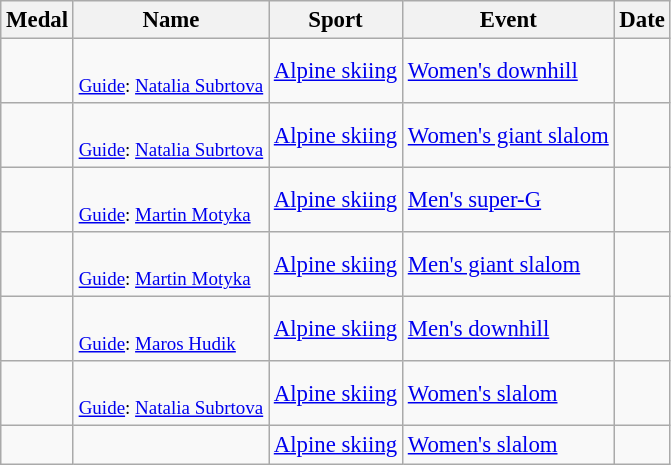<table class="wikitable sortable" style="font-size:95%">
<tr>
<th>Medal</th>
<th>Name</th>
<th>Sport</th>
<th>Event</th>
<th>Date</th>
</tr>
<tr>
<td></td>
<td><br><small><a href='#'>Guide</a>: <a href='#'>Natalia Subrtova</a></small></td>
<td><a href='#'>Alpine skiing</a></td>
<td><a href='#'>Women's downhill</a></td>
<td></td>
</tr>
<tr>
<td></td>
<td><br><small><a href='#'>Guide</a>: <a href='#'>Natalia Subrtova</a></small></td>
<td><a href='#'>Alpine skiing</a></td>
<td><a href='#'>Women's giant slalom</a></td>
<td></td>
</tr>
<tr>
<td></td>
<td><br><small><a href='#'>Guide</a>: <a href='#'>Martin Motyka</a></small></td>
<td><a href='#'>Alpine skiing</a></td>
<td><a href='#'>Men's super-G</a></td>
<td></td>
</tr>
<tr>
<td></td>
<td><br><small><a href='#'>Guide</a>: <a href='#'>Martin Motyka</a></small></td>
<td><a href='#'>Alpine skiing</a></td>
<td><a href='#'>Men's giant slalom</a></td>
<td></td>
</tr>
<tr>
<td></td>
<td><br><small><a href='#'>Guide</a>: <a href='#'>Maros Hudik</a></small></td>
<td><a href='#'>Alpine skiing</a></td>
<td><a href='#'>Men's downhill</a></td>
<td></td>
</tr>
<tr>
<td></td>
<td><br><small><a href='#'>Guide</a>: <a href='#'>Natalia Subrtova</a></small></td>
<td><a href='#'>Alpine skiing</a></td>
<td><a href='#'>Women's slalom</a></td>
<td></td>
</tr>
<tr>
<td></td>
<td></td>
<td><a href='#'>Alpine skiing</a></td>
<td><a href='#'>Women's slalom</a></td>
<td></td>
</tr>
</table>
